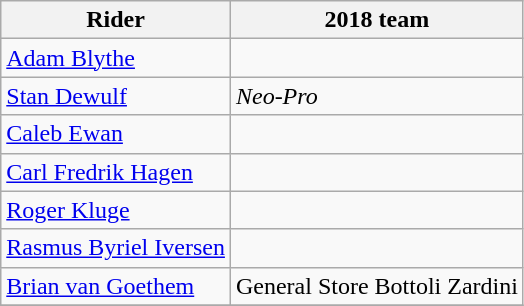<table class="wikitable">
<tr>
<th>Rider</th>
<th>2018 team</th>
</tr>
<tr>
<td><a href='#'>Adam Blythe</a></td>
<td></td>
</tr>
<tr>
<td><a href='#'>Stan Dewulf</a></td>
<td><em>Neo-Pro</em></td>
</tr>
<tr>
<td><a href='#'>Caleb Ewan</a></td>
<td></td>
</tr>
<tr>
<td><a href='#'>Carl Fredrik Hagen</a></td>
<td></td>
</tr>
<tr>
<td><a href='#'>Roger Kluge</a></td>
<td></td>
</tr>
<tr>
<td><a href='#'>Rasmus Byriel Iversen</a></td>
<td><br></td>
</tr>
<tr>
<td><a href='#'>Brian van Goethem</a></td>
<td>General Store Bottoli Zardini</td>
</tr>
<tr>
</tr>
</table>
